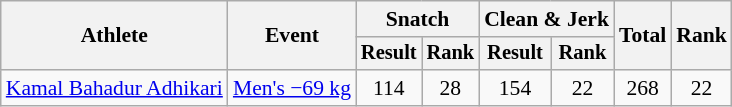<table class="wikitable" style="font-size:90%">
<tr>
<th rowspan="2">Athlete</th>
<th rowspan="2">Event</th>
<th colspan="2">Snatch</th>
<th colspan="2">Clean & Jerk</th>
<th rowspan="2">Total</th>
<th rowspan="2">Rank</th>
</tr>
<tr style="font-size:95%">
<th>Result</th>
<th>Rank</th>
<th>Result</th>
<th>Rank</th>
</tr>
<tr align=center>
<td align=left><a href='#'>Kamal Bahadur Adhikari</a></td>
<td align=left><a href='#'>Men's −69 kg</a></td>
<td>114</td>
<td>28</td>
<td>154</td>
<td>22</td>
<td>268</td>
<td>22</td>
</tr>
</table>
